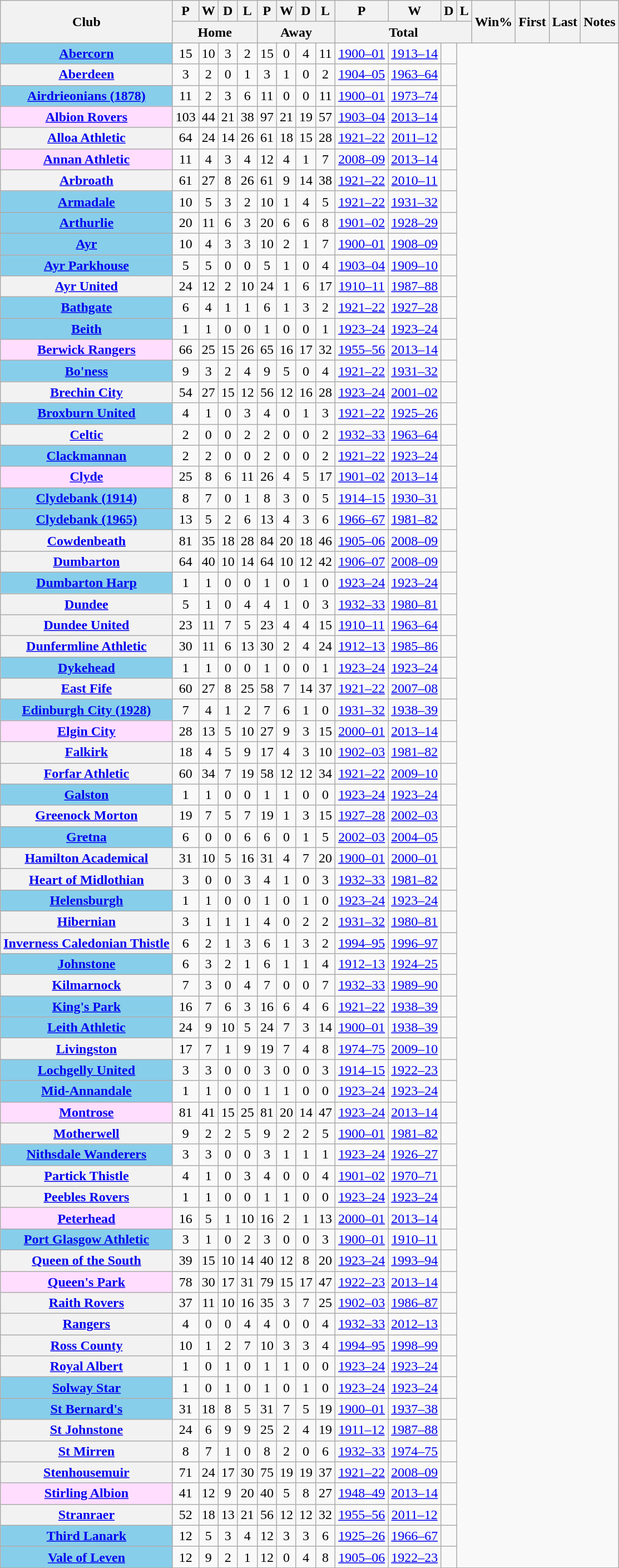<table class="wikitable plainrowheaders sortable" style="text-align:center">
<tr>
<th scope=col rowspan=2>Club</th>
<th scope=col>P</th>
<th scope=col>W</th>
<th scope=col>D</th>
<th scope=col>L</th>
<th scope=col>P</th>
<th scope=col>W</th>
<th scope=col>D</th>
<th scope=col>L</th>
<th scope=col>P</th>
<th scope=col>W</th>
<th scope=col>D</th>
<th scope=col>L</th>
<th rowspan=2 scope=col>Win%</th>
<th rowspan=2 scope=col>First</th>
<th rowspan=2 scope=col>Last</th>
<th class="unsortable" rowspan=2 scope=col>Notes</th>
</tr>
<tr class="unsortable">
<th colspan=4>Home</th>
<th colspan=4>Away</th>
<th colspan=4>Total</th>
</tr>
<tr>
<th scope=row style=background:#87CEEB><a href='#'>Abercorn</a> </th>
<td>15</td>
<td>10</td>
<td>3</td>
<td>2</td>
<td>15</td>
<td>0</td>
<td>4</td>
<td>11<br></td>
<td><a href='#'>1900–01</a></td>
<td><a href='#'>1913–14</a></td>
<td></td>
</tr>
<tr>
<th scope=row><a href='#'>Aberdeen</a></th>
<td>3</td>
<td>2</td>
<td>0</td>
<td>1</td>
<td>3</td>
<td>1</td>
<td>0</td>
<td>2<br></td>
<td><a href='#'>1904–05</a></td>
<td><a href='#'>1963–64</a></td>
<td></td>
</tr>
<tr>
<th scope=row style=background:#87CEEB><a href='#'>Airdrieonians (1878)</a> </th>
<td>11</td>
<td>2</td>
<td>3</td>
<td>6</td>
<td>11</td>
<td>0</td>
<td>0</td>
<td>11<br></td>
<td><a href='#'>1900–01</a></td>
<td><a href='#'>1973–74</a></td>
<td></td>
</tr>
<tr>
<th scope=row style=background:#FFDDFF><a href='#'>Albion Rovers</a> </th>
<td>103</td>
<td>44</td>
<td>21</td>
<td>38</td>
<td>97</td>
<td>21</td>
<td>19</td>
<td>57<br></td>
<td><a href='#'>1903–04</a></td>
<td><a href='#'>2013–14</a></td>
<td></td>
</tr>
<tr>
<th scope=row><a href='#'>Alloa Athletic</a></th>
<td>64</td>
<td>24</td>
<td>14</td>
<td>26</td>
<td>61</td>
<td>18</td>
<td>15</td>
<td>28<br></td>
<td><a href='#'>1921–22</a></td>
<td><a href='#'>2011–12</a></td>
<td></td>
</tr>
<tr>
<th scope=row style=background:#FFDDFF><a href='#'>Annan Athletic</a> </th>
<td>11</td>
<td>4</td>
<td>3</td>
<td>4</td>
<td>12</td>
<td>4</td>
<td>1</td>
<td>7<br></td>
<td><a href='#'>2008–09</a></td>
<td><a href='#'>2013–14</a></td>
<td></td>
</tr>
<tr>
<th scope=row><a href='#'>Arbroath</a></th>
<td>61</td>
<td>27</td>
<td>8</td>
<td>26</td>
<td>61</td>
<td>9</td>
<td>14</td>
<td>38<br></td>
<td><a href='#'>1921–22</a></td>
<td><a href='#'>2010–11</a></td>
<td></td>
</tr>
<tr>
<th scope=row style=background:#87CEEB><a href='#'>Armadale</a> </th>
<td>10</td>
<td>5</td>
<td>3</td>
<td>2</td>
<td>10</td>
<td>1</td>
<td>4</td>
<td>5<br></td>
<td><a href='#'>1921–22</a></td>
<td><a href='#'>1931–32</a></td>
<td></td>
</tr>
<tr>
<th scope=row style=background:#87CEEB><a href='#'>Arthurlie</a> </th>
<td>20</td>
<td>11</td>
<td>6</td>
<td>3</td>
<td>20</td>
<td>6</td>
<td>6</td>
<td>8<br></td>
<td><a href='#'>1901–02</a></td>
<td><a href='#'>1928–29</a></td>
<td></td>
</tr>
<tr>
<th scope=row style=background:#87CEEB><a href='#'>Ayr</a> </th>
<td>10</td>
<td>4</td>
<td>3</td>
<td>3</td>
<td>10</td>
<td>2</td>
<td>1</td>
<td>7<br></td>
<td><a href='#'>1900–01</a></td>
<td><a href='#'>1908–09</a></td>
<td></td>
</tr>
<tr>
<th scope=row style=background:#87CEEB><a href='#'>Ayr Parkhouse</a> </th>
<td>5</td>
<td>5</td>
<td>0</td>
<td>0</td>
<td>5</td>
<td>1</td>
<td>0</td>
<td>4<br></td>
<td><a href='#'>1903–04</a></td>
<td><a href='#'>1909–10</a></td>
<td></td>
</tr>
<tr>
<th scope=row><a href='#'>Ayr United</a></th>
<td>24</td>
<td>12</td>
<td>2</td>
<td>10</td>
<td>24</td>
<td>1</td>
<td>6</td>
<td>17<br></td>
<td><a href='#'>1910–11</a></td>
<td><a href='#'>1987–88</a></td>
<td></td>
</tr>
<tr>
<th scope=row style=background:#87CEEB><a href='#'>Bathgate</a> </th>
<td>6</td>
<td>4</td>
<td>1</td>
<td>1</td>
<td>6</td>
<td>1</td>
<td>3</td>
<td>2<br></td>
<td><a href='#'>1921–22</a></td>
<td><a href='#'>1927–28</a></td>
<td></td>
</tr>
<tr>
<th scope=row style=background:#87CEEB><a href='#'>Beith</a> </th>
<td>1</td>
<td>1</td>
<td>0</td>
<td>0</td>
<td>1</td>
<td>0</td>
<td>0</td>
<td>1<br></td>
<td><a href='#'>1923–24</a></td>
<td><a href='#'>1923–24</a></td>
<td></td>
</tr>
<tr>
<th scope=row style=background:#FFDDFF><a href='#'>Berwick Rangers</a> </th>
<td>66</td>
<td>25</td>
<td>15</td>
<td>26</td>
<td>65</td>
<td>16</td>
<td>17</td>
<td>32<br></td>
<td><a href='#'>1955–56</a></td>
<td><a href='#'>2013–14</a></td>
<td></td>
</tr>
<tr>
<th scope=row style=background:#87CEEB><a href='#'>Bo'ness</a> </th>
<td>9</td>
<td>3</td>
<td>2</td>
<td>4</td>
<td>9</td>
<td>5</td>
<td>0</td>
<td>4<br></td>
<td><a href='#'>1921–22</a></td>
<td><a href='#'>1931–32</a></td>
<td></td>
</tr>
<tr>
<th scope=row><a href='#'>Brechin City</a></th>
<td>54</td>
<td>27</td>
<td>15</td>
<td>12</td>
<td>56</td>
<td>12</td>
<td>16</td>
<td>28<br></td>
<td><a href='#'>1923–24</a></td>
<td><a href='#'>2001–02</a></td>
<td></td>
</tr>
<tr>
<th scope=row style=background:#87CEEB><a href='#'>Broxburn United</a> </th>
<td>4</td>
<td>1</td>
<td>0</td>
<td>3</td>
<td>4</td>
<td>0</td>
<td>1</td>
<td>3<br></td>
<td><a href='#'>1921–22</a></td>
<td><a href='#'>1925–26</a></td>
<td></td>
</tr>
<tr>
<th scope=row><a href='#'>Celtic</a></th>
<td>2</td>
<td>0</td>
<td>0</td>
<td>2</td>
<td>2</td>
<td>0</td>
<td>0</td>
<td>2<br></td>
<td><a href='#'>1932–33</a></td>
<td><a href='#'>1963–64</a></td>
<td></td>
</tr>
<tr>
<th scope=row style=background:#87CEEB><a href='#'>Clackmannan</a> </th>
<td>2</td>
<td>2</td>
<td>0</td>
<td>0</td>
<td>2</td>
<td>0</td>
<td>0</td>
<td>2<br></td>
<td><a href='#'>1921–22</a></td>
<td><a href='#'>1923–24</a></td>
<td></td>
</tr>
<tr>
<th scope=row style=background:#FFDDFF><a href='#'>Clyde</a> </th>
<td>25</td>
<td>8</td>
<td>6</td>
<td>11</td>
<td>26</td>
<td>4</td>
<td>5</td>
<td>17<br></td>
<td><a href='#'>1901–02</a></td>
<td><a href='#'>2013–14</a></td>
<td></td>
</tr>
<tr>
<th scope=row style=background:#87CEEB><a href='#'>Clydebank (1914)</a> </th>
<td>8</td>
<td>7</td>
<td>0</td>
<td>1</td>
<td>8</td>
<td>3</td>
<td>0</td>
<td>5<br></td>
<td><a href='#'>1914–15</a></td>
<td><a href='#'>1930–31</a></td>
<td></td>
</tr>
<tr>
<th scope=row style=background:#87CEEB><a href='#'>Clydebank (1965)</a> </th>
<td>13</td>
<td>5</td>
<td>2</td>
<td>6</td>
<td>13</td>
<td>4</td>
<td>3</td>
<td>6<br></td>
<td><a href='#'>1966–67</a></td>
<td><a href='#'>1981–82</a></td>
<td></td>
</tr>
<tr>
<th scope=row><a href='#'>Cowdenbeath</a></th>
<td>81</td>
<td>35</td>
<td>18</td>
<td>28</td>
<td>84</td>
<td>20</td>
<td>18</td>
<td>46<br></td>
<td><a href='#'>1905–06</a></td>
<td><a href='#'>2008–09</a></td>
<td></td>
</tr>
<tr>
<th scope=row><a href='#'>Dumbarton</a></th>
<td>64</td>
<td>40</td>
<td>10</td>
<td>14</td>
<td>64</td>
<td>10</td>
<td>12</td>
<td>42<br></td>
<td><a href='#'>1906–07</a></td>
<td><a href='#'>2008–09</a></td>
<td></td>
</tr>
<tr>
<th scope=row style=background:#87CEEB><a href='#'>Dumbarton Harp</a> </th>
<td>1</td>
<td>1</td>
<td>0</td>
<td>0</td>
<td>1</td>
<td>0</td>
<td>1</td>
<td>0<br></td>
<td><a href='#'>1923–24</a></td>
<td><a href='#'>1923–24</a></td>
<td></td>
</tr>
<tr>
<th scope=row><a href='#'>Dundee</a></th>
<td>5</td>
<td>1</td>
<td>0</td>
<td>4</td>
<td>4</td>
<td>1</td>
<td>0</td>
<td>3<br></td>
<td><a href='#'>1932–33</a></td>
<td><a href='#'>1980–81</a></td>
<td></td>
</tr>
<tr>
<th scope=row><a href='#'>Dundee United</a></th>
<td>23</td>
<td>11</td>
<td>7</td>
<td>5</td>
<td>23</td>
<td>4</td>
<td>4</td>
<td>15<br></td>
<td><a href='#'>1910–11</a></td>
<td><a href='#'>1963–64</a></td>
<td></td>
</tr>
<tr>
<th scope=row><a href='#'>Dunfermline Athletic</a></th>
<td>30</td>
<td>11</td>
<td>6</td>
<td>13</td>
<td>30</td>
<td>2</td>
<td>4</td>
<td>24<br></td>
<td><a href='#'>1912–13</a></td>
<td><a href='#'>1985–86</a></td>
<td></td>
</tr>
<tr>
<th scope=row style=background:#87CEEB><a href='#'>Dykehead</a> </th>
<td>1</td>
<td>1</td>
<td>0</td>
<td>0</td>
<td>1</td>
<td>0</td>
<td>0</td>
<td>1<br></td>
<td><a href='#'>1923–24</a></td>
<td><a href='#'>1923–24</a></td>
<td></td>
</tr>
<tr>
<th scope=row><a href='#'>East Fife</a></th>
<td>60</td>
<td>27</td>
<td>8</td>
<td>25</td>
<td>58</td>
<td>7</td>
<td>14</td>
<td>37<br></td>
<td><a href='#'>1921–22</a></td>
<td><a href='#'>2007–08</a></td>
<td></td>
</tr>
<tr>
<th scope=row style=background:#87CEEB><a href='#'>Edinburgh City (1928)</a> </th>
<td>7</td>
<td>4</td>
<td>1</td>
<td>2</td>
<td>7</td>
<td>6</td>
<td>1</td>
<td>0<br></td>
<td><a href='#'>1931–32</a></td>
<td><a href='#'>1938–39</a></td>
<td></td>
</tr>
<tr>
<th scope=row style=background:#FFDDFF><a href='#'>Elgin City</a> </th>
<td>28</td>
<td>13</td>
<td>5</td>
<td>10</td>
<td>27</td>
<td>9</td>
<td>3</td>
<td>15<br></td>
<td><a href='#'>2000–01</a></td>
<td><a href='#'>2013–14</a></td>
<td></td>
</tr>
<tr>
<th scope=row><a href='#'>Falkirk</a></th>
<td>18</td>
<td>4</td>
<td>5</td>
<td>9</td>
<td>17</td>
<td>4</td>
<td>3</td>
<td>10<br></td>
<td><a href='#'>1902–03</a></td>
<td><a href='#'>1981–82</a></td>
<td></td>
</tr>
<tr>
<th scope=row><a href='#'>Forfar Athletic</a></th>
<td>60</td>
<td>34</td>
<td>7</td>
<td>19</td>
<td>58</td>
<td>12</td>
<td>12</td>
<td>34<br></td>
<td><a href='#'>1921–22</a></td>
<td><a href='#'>2009–10</a></td>
<td></td>
</tr>
<tr>
<th scope=row style=background:#87CEEB><a href='#'>Galston</a> </th>
<td>1</td>
<td>1</td>
<td>0</td>
<td>0</td>
<td>1</td>
<td>1</td>
<td>0</td>
<td>0<br></td>
<td><a href='#'>1923–24</a></td>
<td><a href='#'>1923–24</a></td>
<td></td>
</tr>
<tr>
<th scope=row><a href='#'>Greenock Morton</a></th>
<td>19</td>
<td>7</td>
<td>5</td>
<td>7</td>
<td>19</td>
<td>1</td>
<td>3</td>
<td>15<br></td>
<td><a href='#'>1927–28</a></td>
<td><a href='#'>2002–03</a></td>
<td></td>
</tr>
<tr>
<th scope=row style=background:#87CEEB><a href='#'>Gretna</a> </th>
<td>6</td>
<td>0</td>
<td>0</td>
<td>6</td>
<td>6</td>
<td>0</td>
<td>1</td>
<td>5<br></td>
<td><a href='#'>2002–03</a></td>
<td><a href='#'>2004–05</a></td>
<td></td>
</tr>
<tr>
<th scope=row><a href='#'>Hamilton Academical</a></th>
<td>31</td>
<td>10</td>
<td>5</td>
<td>16</td>
<td>31</td>
<td>4</td>
<td>7</td>
<td>20<br></td>
<td><a href='#'>1900–01</a></td>
<td><a href='#'>2000–01</a></td>
<td></td>
</tr>
<tr>
<th scope=row><a href='#'>Heart of Midlothian</a></th>
<td>3</td>
<td>0</td>
<td>0</td>
<td>3</td>
<td>4</td>
<td>1</td>
<td>0</td>
<td>3<br></td>
<td><a href='#'>1932–33</a></td>
<td><a href='#'>1981–82</a></td>
<td></td>
</tr>
<tr>
<th scope=row style=background:#87CEEB><a href='#'>Helensburgh</a> </th>
<td>1</td>
<td>1</td>
<td>0</td>
<td>0</td>
<td>1</td>
<td>0</td>
<td>1</td>
<td>0<br></td>
<td><a href='#'>1923–24</a></td>
<td><a href='#'>1923–24</a></td>
<td></td>
</tr>
<tr>
<th scope=row><a href='#'>Hibernian</a></th>
<td>3</td>
<td>1</td>
<td>1</td>
<td>1</td>
<td>4</td>
<td>0</td>
<td>2</td>
<td>2<br></td>
<td><a href='#'>1931–32</a></td>
<td><a href='#'>1980–81</a></td>
<td></td>
</tr>
<tr>
<th scope=row><a href='#'>Inverness Caledonian Thistle</a></th>
<td>6</td>
<td>2</td>
<td>1</td>
<td>3</td>
<td>6</td>
<td>1</td>
<td>3</td>
<td>2<br></td>
<td><a href='#'>1994–95</a></td>
<td><a href='#'>1996–97</a></td>
<td></td>
</tr>
<tr>
<th scope=row style=background:#87CEEB><a href='#'>Johnstone</a> </th>
<td>6</td>
<td>3</td>
<td>2</td>
<td>1</td>
<td>6</td>
<td>1</td>
<td>1</td>
<td>4<br></td>
<td><a href='#'>1912–13</a></td>
<td><a href='#'>1924–25</a></td>
<td></td>
</tr>
<tr>
<th scope=row><a href='#'>Kilmarnock</a></th>
<td>7</td>
<td>3</td>
<td>0</td>
<td>4</td>
<td>7</td>
<td>0</td>
<td>0</td>
<td>7<br></td>
<td><a href='#'>1932–33</a></td>
<td><a href='#'>1989–90</a></td>
<td></td>
</tr>
<tr>
<th scope=row style=background:#87CEEB><a href='#'>King's Park</a> </th>
<td>16</td>
<td>7</td>
<td>6</td>
<td>3</td>
<td>16</td>
<td>6</td>
<td>4</td>
<td>6<br></td>
<td><a href='#'>1921–22</a></td>
<td><a href='#'>1938–39</a></td>
<td></td>
</tr>
<tr>
<th scope=row style=background:#87CEEB><a href='#'>Leith Athletic</a> </th>
<td>24</td>
<td>9</td>
<td>10</td>
<td>5</td>
<td>24</td>
<td>7</td>
<td>3</td>
<td>14<br></td>
<td><a href='#'>1900–01</a></td>
<td><a href='#'>1938–39</a></td>
<td></td>
</tr>
<tr>
<th scope=row><a href='#'>Livingston</a></th>
<td>17</td>
<td>7</td>
<td>1</td>
<td>9</td>
<td>19</td>
<td>7</td>
<td>4</td>
<td>8<br></td>
<td><a href='#'>1974–75</a></td>
<td><a href='#'>2009–10</a></td>
<td></td>
</tr>
<tr>
<th scope=row style=background:#87CEEB><a href='#'>Lochgelly United</a> </th>
<td>3</td>
<td>3</td>
<td>0</td>
<td>0</td>
<td>3</td>
<td>0</td>
<td>0</td>
<td>3<br></td>
<td><a href='#'>1914–15</a></td>
<td><a href='#'>1922–23</a></td>
<td></td>
</tr>
<tr>
<th scope=row style=background:#87CEEB><a href='#'>Mid-Annandale</a> </th>
<td>1</td>
<td>1</td>
<td>0</td>
<td>0</td>
<td>1</td>
<td>1</td>
<td>0</td>
<td>0<br></td>
<td><a href='#'>1923–24</a></td>
<td><a href='#'>1923–24</a></td>
<td></td>
</tr>
<tr>
<th scope=row style=background:#FFDDFF><a href='#'>Montrose</a> </th>
<td>81</td>
<td>41</td>
<td>15</td>
<td>25</td>
<td>81</td>
<td>20</td>
<td>14</td>
<td>47<br></td>
<td><a href='#'>1923–24</a></td>
<td><a href='#'>2013–14</a></td>
<td></td>
</tr>
<tr>
<th scope=row><a href='#'>Motherwell</a></th>
<td>9</td>
<td>2</td>
<td>2</td>
<td>5</td>
<td>9</td>
<td>2</td>
<td>2</td>
<td>5<br></td>
<td><a href='#'>1900–01</a></td>
<td><a href='#'>1981–82</a></td>
<td></td>
</tr>
<tr>
<th scope=row style=background:#87CEEB><a href='#'>Nithsdale Wanderers</a> </th>
<td>3</td>
<td>3</td>
<td>0</td>
<td>0</td>
<td>3</td>
<td>1</td>
<td>1</td>
<td>1<br></td>
<td><a href='#'>1923–24</a></td>
<td><a href='#'>1926–27</a></td>
<td></td>
</tr>
<tr>
<th scope=row><a href='#'>Partick Thistle</a></th>
<td>4</td>
<td>1</td>
<td>0</td>
<td>3</td>
<td>4</td>
<td>0</td>
<td>0</td>
<td>4<br></td>
<td><a href='#'>1901–02</a></td>
<td><a href='#'>1970–71</a></td>
<td></td>
</tr>
<tr>
<th scope=row><a href='#'>Peebles Rovers</a></th>
<td>1</td>
<td>1</td>
<td>0</td>
<td>0</td>
<td>1</td>
<td>1</td>
<td>0</td>
<td>0<br></td>
<td><a href='#'>1923–24</a></td>
<td><a href='#'>1923–24</a></td>
<td></td>
</tr>
<tr>
<th scope=row style=background:#FFDDFF><a href='#'>Peterhead</a> </th>
<td>16</td>
<td>5</td>
<td>1</td>
<td>10</td>
<td>16</td>
<td>2</td>
<td>1</td>
<td>13<br></td>
<td><a href='#'>2000–01</a></td>
<td><a href='#'>2013–14</a></td>
<td></td>
</tr>
<tr>
<th scope=row style=background:#87CEEB><a href='#'>Port Glasgow Athletic</a> </th>
<td>3</td>
<td>1</td>
<td>0</td>
<td>2</td>
<td>3</td>
<td>0</td>
<td>0</td>
<td>3<br></td>
<td><a href='#'>1900–01</a></td>
<td><a href='#'>1910–11</a></td>
<td></td>
</tr>
<tr>
<th scope=row><a href='#'>Queen of the South</a></th>
<td>39</td>
<td>15</td>
<td>10</td>
<td>14</td>
<td>40</td>
<td>12</td>
<td>8</td>
<td>20<br></td>
<td><a href='#'>1923–24</a></td>
<td><a href='#'>1993–94</a></td>
<td></td>
</tr>
<tr>
<th scope=row style=background:#FFDDFF><a href='#'>Queen's Park</a> </th>
<td>78</td>
<td>30</td>
<td>17</td>
<td>31</td>
<td>79</td>
<td>15</td>
<td>17</td>
<td>47<br></td>
<td><a href='#'>1922–23</a></td>
<td><a href='#'>2013–14</a></td>
<td></td>
</tr>
<tr>
<th scope=row><a href='#'>Raith Rovers</a></th>
<td>37</td>
<td>11</td>
<td>10</td>
<td>16</td>
<td>35</td>
<td>3</td>
<td>7</td>
<td>25<br></td>
<td><a href='#'>1902–03</a></td>
<td><a href='#'>1986–87</a></td>
<td></td>
</tr>
<tr>
<th scope=row><a href='#'>Rangers</a></th>
<td>4</td>
<td>0</td>
<td>0</td>
<td>4</td>
<td>4</td>
<td>0</td>
<td>0</td>
<td>4<br></td>
<td><a href='#'>1932–33</a></td>
<td><a href='#'>2012–13</a></td>
<td></td>
</tr>
<tr>
<th scope=row><a href='#'>Ross County</a></th>
<td>10</td>
<td>1</td>
<td>2</td>
<td>7</td>
<td>10</td>
<td>3</td>
<td>3</td>
<td>4<br></td>
<td><a href='#'>1994–95</a></td>
<td><a href='#'>1998–99</a></td>
<td></td>
</tr>
<tr>
<th scope=row><a href='#'>Royal Albert</a></th>
<td>1</td>
<td>0</td>
<td>1</td>
<td>0</td>
<td>1</td>
<td>1</td>
<td>0</td>
<td>0<br></td>
<td><a href='#'>1923–24</a></td>
<td><a href='#'>1923–24</a></td>
<td></td>
</tr>
<tr>
<th scope=row style=background:#87CEEB><a href='#'>Solway Star</a> </th>
<td>1</td>
<td>0</td>
<td>1</td>
<td>0</td>
<td>1</td>
<td>0</td>
<td>1</td>
<td>0<br></td>
<td><a href='#'>1923–24</a></td>
<td><a href='#'>1923–24</a></td>
<td></td>
</tr>
<tr>
<th scope=row style=background:#87CEEB><a href='#'>St Bernard's</a> </th>
<td>31</td>
<td>18</td>
<td>8</td>
<td>5</td>
<td>31</td>
<td>7</td>
<td>5</td>
<td>19<br></td>
<td><a href='#'>1900–01</a></td>
<td><a href='#'>1937–38</a></td>
<td></td>
</tr>
<tr>
<th scope=row><a href='#'>St Johnstone</a></th>
<td>24</td>
<td>6</td>
<td>9</td>
<td>9</td>
<td>25</td>
<td>2</td>
<td>4</td>
<td>19<br></td>
<td><a href='#'>1911–12</a></td>
<td><a href='#'>1987–88</a></td>
<td></td>
</tr>
<tr>
<th scope=row><a href='#'>St Mirren</a></th>
<td>8</td>
<td>7</td>
<td>1</td>
<td>0</td>
<td>8</td>
<td>2</td>
<td>0</td>
<td>6<br></td>
<td><a href='#'>1932–33</a></td>
<td><a href='#'>1974–75</a></td>
<td></td>
</tr>
<tr>
<th scope=row><a href='#'>Stenhousemuir</a></th>
<td>71</td>
<td>24</td>
<td>17</td>
<td>30</td>
<td>75</td>
<td>19</td>
<td>19</td>
<td>37<br></td>
<td><a href='#'>1921–22</a></td>
<td><a href='#'>2008–09</a></td>
<td></td>
</tr>
<tr>
<th scope=row style=background:#FFDDFF><a href='#'>Stirling Albion</a> </th>
<td>41</td>
<td>12</td>
<td>9</td>
<td>20</td>
<td>40</td>
<td>5</td>
<td>8</td>
<td>27<br></td>
<td><a href='#'>1948–49</a></td>
<td><a href='#'>2013–14</a></td>
<td></td>
</tr>
<tr>
<th scope=row><a href='#'>Stranraer</a></th>
<td>52</td>
<td>18</td>
<td>13</td>
<td>21</td>
<td>56</td>
<td>12</td>
<td>12</td>
<td>32<br></td>
<td><a href='#'>1955–56</a></td>
<td><a href='#'>2011–12</a></td>
<td></td>
</tr>
<tr>
<th scope=row style=background:#87CEEB><a href='#'>Third Lanark</a> </th>
<td>12</td>
<td>5</td>
<td>3</td>
<td>4</td>
<td>12</td>
<td>3</td>
<td>3</td>
<td>6<br></td>
<td><a href='#'>1925–26</a></td>
<td><a href='#'>1966–67</a></td>
<td></td>
</tr>
<tr>
<th scope=row style=background:#87CEEB><a href='#'>Vale of Leven</a> </th>
<td>12</td>
<td>9</td>
<td>2</td>
<td>1</td>
<td>12</td>
<td>0</td>
<td>4</td>
<td>8<br></td>
<td><a href='#'>1905–06</a></td>
<td><a href='#'>1922–23</a></td>
<td></td>
</tr>
</table>
